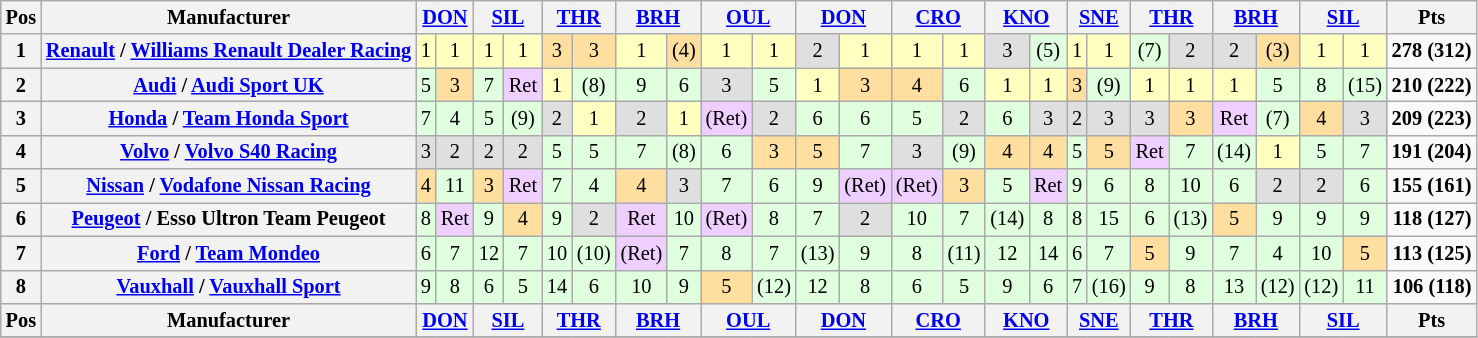<table class="wikitable" style="font-size: 85%; text-align: center;">
<tr valign="top">
<th valign="middle">Pos</th>
<th valign="middle">Manufacturer</th>
<th colspan="2"><a href='#'>DON</a></th>
<th colspan="2"><a href='#'>SIL</a></th>
<th colspan="2"><a href='#'>THR</a></th>
<th colspan="2"><a href='#'>BRH</a></th>
<th colspan="2"><a href='#'>OUL</a></th>
<th colspan="2"><a href='#'>DON</a></th>
<th colspan="2"><a href='#'>CRO</a></th>
<th colspan="2"><a href='#'>KNO</a></th>
<th colspan="2"><a href='#'>SNE</a></th>
<th colspan="2"><a href='#'>THR</a></th>
<th colspan="2"><a href='#'>BRH</a></th>
<th colspan="2"><a href='#'>SIL</a></th>
<th valign=middle>Pts</th>
</tr>
<tr>
<th>1</th>
<th align=left nowrap><a href='#'>Renault</a> / <a href='#'>Williams Renault Dealer Racing</a></th>
<td style="background-color:#FFFFBF">1</td>
<td style="background-color:#FFFFBF">1</td>
<td style="background-color:#FFFFBF">1</td>
<td style="background-color:#FFFFBF">1</td>
<td style="background-color:#ffdf9f">3</td>
<td style="background-color:#ffdf9f">3</td>
<td style="background-color:#FFFFBF">1</td>
<td style="background-color:#ffdf9f">(4)</td>
<td style="background-color:#FFFFBF">1</td>
<td style="background-color:#FFFFBF">1</td>
<td style="background-color:#DFDFDF">2</td>
<td style="background-color:#FFFFBF">1</td>
<td style="background-color:#FFFFBF">1</td>
<td style="background-color:#FFFFBF">1</td>
<td style="background-color:#DFDFDF">3</td>
<td style="background-color:#dfffdf">(5)</td>
<td style="background-color:#FFFFBF">1</td>
<td style="background-color:#FFFFBF">1</td>
<td style="background-color:#dfffdf">(7)</td>
<td style="background-color:#DFDFDF">2</td>
<td style="background-color:#DFDFDF">2</td>
<td style="background-color:#ffdf9f">(3)</td>
<td style="background-color:#FFFFBF">1</td>
<td style="background-color:#FFFFBF">1</td>
<td align="right"><strong>278 (312)</strong></td>
</tr>
<tr>
<th>2</th>
<th align=left><a href='#'>Audi</a> / <a href='#'>Audi Sport UK</a></th>
<td style="background-color:#dfffdf">5</td>
<td style="background-color:#ffdf9f">3</td>
<td style="background-color:#dfffdf">7</td>
<td style="background-color:#EFCFFF">Ret</td>
<td style="background-color:#FFFFBF">1</td>
<td style="background-color:#dfffdf">(8)</td>
<td style="background-color:#dfffdf">9</td>
<td style="background-color:#dfffdf">6</td>
<td style="background-color:#DFDFDF">3</td>
<td style="background-color:#dfffdf">5</td>
<td style="background-color:#FFFFBF">1</td>
<td style="background-color:#ffdf9f">3</td>
<td style="background-color:#ffdf9f">4</td>
<td style="background-color:#dfffdf">6</td>
<td style="background-color:#FFFFBF">1</td>
<td style="background-color:#FFFFBF">1</td>
<td style="background-color:#ffdf9f">3</td>
<td style="background-color:#dfffdf">(9)</td>
<td style="background-color:#FFFFBF">1</td>
<td style="background-color:#FFFFBF">1</td>
<td style="background-color:#FFFFBF">1</td>
<td style="background-color:#dfffdf">5</td>
<td style="background-color:#dfffdf">8</td>
<td style="background-color:#dfffdf">(15)</td>
<td align="right"><strong>210 (222)</strong></td>
</tr>
<tr>
<th>3</th>
<th align=left><a href='#'>Honda</a> / <a href='#'>Team Honda Sport</a></th>
<td style="background-color:#dfffdf">7</td>
<td style="background-color:#dfffdf">4</td>
<td style="background-color:#dfffdf">5</td>
<td style="background-color:#dfffdf">(9)</td>
<td style="background-color:#DFDFDF">2</td>
<td style="background-color:#FFFFBF">1</td>
<td style="background-color:#DFDFDF">2</td>
<td style="background-color:#FFFFBF">1</td>
<td style="background-color:#EFCFFF">(Ret)</td>
<td style="background-color:#DFDFDF">2</td>
<td style="background-color:#dfffdf">6</td>
<td style="background-color:#dfffdf">6</td>
<td style="background-color:#dfffdf">5</td>
<td style="background-color:#DFDFDF">2</td>
<td style="background-color:#dfffdf">6</td>
<td style="background-color:#DFDFDF">3</td>
<td style="background-color:#DFDFDF">2</td>
<td style="background-color:#DFDFDF">3</td>
<td style="background-color:#DFDFDF">3</td>
<td style="background-color:#ffdf9f">3</td>
<td style="background-color:#EFCFFF">Ret</td>
<td style="background-color:#dfffdf">(7)</td>
<td style="background-color:#ffdf9f">4</td>
<td style="background-color:#DFDFDF">3</td>
<td align="right"><strong>209 (223)</strong></td>
</tr>
<tr>
<th>4</th>
<th align=left><a href='#'>Volvo</a> / <a href='#'>Volvo S40 Racing</a></th>
<td style="background-color:#DFDFDF">3</td>
<td style="background-color:#DFDFDF">2</td>
<td style="background-color:#DFDFDF">2</td>
<td style="background-color:#DFDFDF">2</td>
<td style="background-color:#dfffdf">5</td>
<td style="background-color:#dfffdf">5</td>
<td style="background-color:#dfffdf">7</td>
<td style="background-color:#dfffdf">(8)</td>
<td style="background-color:#dfffdf">6</td>
<td style="background-color:#ffdf9f">3</td>
<td style="background-color:#ffdf9f">5</td>
<td style="background-color:#dfffdf">7</td>
<td style="background-color:#DFDFDF">3</td>
<td style="background-color:#dfffdf">(9)</td>
<td style="background-color:#ffdf9f">4</td>
<td style="background-color:#ffdf9f">4</td>
<td style="background-color:#dfffdf">5</td>
<td style="background-color:#ffdf9f">5</td>
<td style="background-color:#EFCFFF">Ret</td>
<td style="background-color:#dfffdf">7</td>
<td style="background-color:#dfffdf">(14)</td>
<td style="background-color:#FFFFBF">1</td>
<td style="background-color:#dfffdf">5</td>
<td style="background-color:#dfffdf">7</td>
<td align="right"><strong>191 (204)</strong></td>
</tr>
<tr>
<th>5</th>
<th align=left><a href='#'>Nissan</a> / <a href='#'>Vodafone Nissan Racing</a></th>
<td style="background-color:#ffdf9f">4</td>
<td style="background-color:#dfffdf">11</td>
<td style="background-color:#ffdf9f">3</td>
<td style="background-color:#EFCFFF">Ret</td>
<td style="background-color:#dfffdf">7</td>
<td style="background-color:#dfffdf">4</td>
<td style="background-color:#ffdf9f">4</td>
<td style="background-color:#DFDFDF">3</td>
<td style="background-color:#dfffdf">7</td>
<td style="background-color:#dfffdf">6</td>
<td style="background-color:#dfffdf">9</td>
<td style="background-color:#EFCFFF">(Ret)</td>
<td style="background-color:#EFCFFF">(Ret)</td>
<td style="background-color:#ffdf9f">3</td>
<td style="background-color:#dfffdf">5</td>
<td style="background-color:#EFCFFF">Ret</td>
<td style="background-color:#dfffdf">9</td>
<td style="background-color:#dfffdf">6</td>
<td style="background-color:#dfffdf">8</td>
<td style="background-color:#dfffdf">10</td>
<td style="background-color:#dfffdf">6</td>
<td style="background-color:#DFDFDF">2</td>
<td style="background-color:#DFDFDF">2</td>
<td style="background-color:#dfffdf">6</td>
<td align="right"><strong>155 (161)</strong></td>
</tr>
<tr>
<th>6</th>
<th align=left><a href='#'>Peugeot</a> / Esso Ultron Team Peugeot</th>
<td style="background-color:#dfffdf">8</td>
<td style="background-color:#EFCFFF">Ret</td>
<td style="background-color:#dfffdf">9</td>
<td style="background-color:#ffdf9f">4</td>
<td style="background-color:#dfffdf">9</td>
<td style="background-color:#DFDFDF">2</td>
<td style="background-color:#EFCFFF">Ret</td>
<td style="background-color:#dfffdf">10</td>
<td style="background-color:#EFCFFF">(Ret)</td>
<td style="background-color:#dfffdf">8</td>
<td style="background-color:#dfffdf">7</td>
<td style="background-color:#DFDFDF">2</td>
<td style="background-color:#dfffdf">10</td>
<td style="background-color:#dfffdf">7</td>
<td style="background-color:#dfffdf">(14)</td>
<td style="background-color:#dfffdf">8</td>
<td style="background-color:#dfffdf">8</td>
<td style="background-color:#dfffdf">15</td>
<td style="background-color:#dfffdf">6</td>
<td style="background-color:#dfffdf">(13)</td>
<td style="background-color:#ffdf9f">5</td>
<td style="background-color:#dfffdf">9</td>
<td style="background-color:#dfffdf">9</td>
<td style="background-color:#dfffdf">9</td>
<td align="right"><strong>118 (127)</strong></td>
</tr>
<tr>
<th>7</th>
<th align=left><a href='#'>Ford</a> / <a href='#'>Team Mondeo</a></th>
<td style="background-color:#dfffdf">6</td>
<td style="background-color:#dfffdf">7</td>
<td style="background-color:#dfffdf">12</td>
<td style="background-color:#dfffdf">7</td>
<td style="background-color:#dfffdf">10</td>
<td style="background-color:#dfffdf">(10)</td>
<td style="background-color:#EFCFFF">(Ret)</td>
<td style="background-color:#dfffdf">7</td>
<td style="background-color:#dfffdf">8</td>
<td style="background-color:#dfffdf">7</td>
<td style="background-color:#dfffdf">(13)</td>
<td style="background-color:#dfffdf">9</td>
<td style="background-color:#dfffdf">8</td>
<td style="background-color:#dfffdf">(11)</td>
<td style="background-color:#dfffdf">12</td>
<td style="background-color:#dfffdf">14</td>
<td style="background-color:#dfffdf">6</td>
<td style="background-color:#dfffdf">7</td>
<td style="background-color:#ffdf9f">5</td>
<td style="background-color:#dfffdf">9</td>
<td style="background-color:#dfffdf">7</td>
<td style="background-color:#dfffdf">4</td>
<td style="background-color:#dfffdf">10</td>
<td style="background-color:#ffdf9f">5</td>
<td align="right"><strong>113 (125)</strong></td>
</tr>
<tr>
<th>8</th>
<th align=left><a href='#'>Vauxhall</a> / <a href='#'>Vauxhall Sport</a></th>
<td style="background-color:#dfffdf">9</td>
<td style="background-color:#dfffdf">8</td>
<td style="background-color:#dfffdf">6</td>
<td style="background-color:#dfffdf">5</td>
<td style="background-color:#dfffdf">14</td>
<td style="background-color:#dfffdf">6</td>
<td style="background-color:#dfffdf">10</td>
<td style="background-color:#dfffdf">9</td>
<td style="background-color:#ffdf9f">5</td>
<td style="background-color:#dfffdf">(12)</td>
<td style="background-color:#dfffdf">12</td>
<td style="background-color:#dfffdf">8</td>
<td style="background-color:#dfffdf">6</td>
<td style="background-color:#dfffdf">5</td>
<td style="background-color:#dfffdf">9</td>
<td style="background-color:#dfffdf">6</td>
<td style="background-color:#dfffdf">7</td>
<td style="background-color:#dfffdf">(16)</td>
<td style="background-color:#dfffdf">9</td>
<td style="background-color:#dfffdf">8</td>
<td style="background-color:#dfffdf">13</td>
<td style="background-color:#dfffdf">(12)</td>
<td style="background-color:#dfffdf">(12)</td>
<td style="background-color:#dfffdf">11</td>
<td align="right"><strong>106 (118)</strong></td>
</tr>
<tr>
<th valign="middle">Pos</th>
<th valign="middle">Manufacturer</th>
<th colspan="2"><a href='#'>DON</a></th>
<th colspan="2"><a href='#'>SIL</a></th>
<th colspan="2"><a href='#'>THR</a></th>
<th colspan="2"><a href='#'>BRH</a></th>
<th colspan="2"><a href='#'>OUL</a></th>
<th colspan="2"><a href='#'>DON</a></th>
<th colspan="2"><a href='#'>CRO</a></th>
<th colspan="2"><a href='#'>KNO</a></th>
<th colspan="2"><a href='#'>SNE</a></th>
<th colspan="2"><a href='#'>THR</a></th>
<th colspan="2"><a href='#'>BRH</a></th>
<th colspan="2"><a href='#'>SIL</a></th>
<th valign=middle>Pts</th>
</tr>
<tr>
</tr>
</table>
